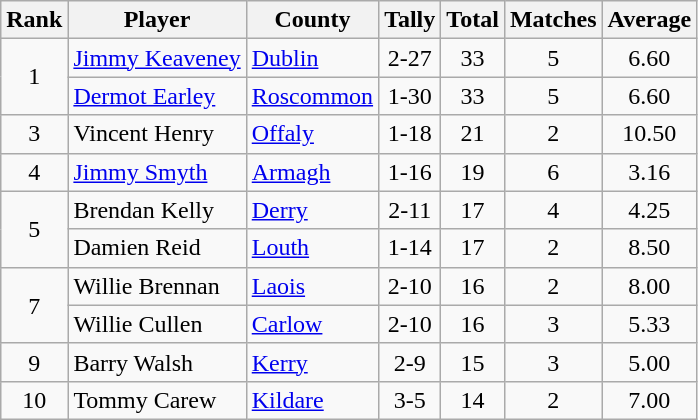<table class="wikitable">
<tr>
<th>Rank</th>
<th>Player</th>
<th>County</th>
<th>Tally</th>
<th>Total</th>
<th>Matches</th>
<th>Average</th>
</tr>
<tr>
<td rowspan=2 align=center>1</td>
<td><a href='#'>Jimmy Keaveney</a></td>
<td><a href='#'>Dublin</a></td>
<td align=center>2-27</td>
<td align=center>33</td>
<td align=center>5</td>
<td align=center>6.60</td>
</tr>
<tr>
<td><a href='#'>Dermot Earley</a></td>
<td><a href='#'>Roscommon</a></td>
<td align=center>1-30</td>
<td align=center>33</td>
<td align=center>5</td>
<td align=center>6.60</td>
</tr>
<tr>
<td rowspan=1 align=center>3</td>
<td>Vincent Henry</td>
<td><a href='#'>Offaly</a></td>
<td align=center>1-18</td>
<td align=center>21</td>
<td align=center>2</td>
<td align=center>10.50</td>
</tr>
<tr>
<td rowspan=1 align=center>4</td>
<td><a href='#'>Jimmy Smyth</a></td>
<td><a href='#'>Armagh</a></td>
<td align=center>1-16</td>
<td align=center>19</td>
<td align=center>6</td>
<td align=center>3.16</td>
</tr>
<tr>
<td rowspan=2 align=center>5</td>
<td>Brendan Kelly</td>
<td><a href='#'>Derry</a></td>
<td align=center>2-11</td>
<td align=center>17</td>
<td align=center>4</td>
<td align=center>4.25</td>
</tr>
<tr>
<td>Damien Reid</td>
<td><a href='#'>Louth</a></td>
<td align=center>1-14</td>
<td align=center>17</td>
<td align=center>2</td>
<td align=center>8.50</td>
</tr>
<tr>
<td rowspan=2 align=center>7</td>
<td>Willie Brennan</td>
<td><a href='#'>Laois</a></td>
<td align=center>2-10</td>
<td align=center>16</td>
<td align=center>2</td>
<td align=center>8.00</td>
</tr>
<tr>
<td>Willie Cullen</td>
<td><a href='#'>Carlow</a></td>
<td align=center>2-10</td>
<td align=center>16</td>
<td align=center>3</td>
<td align=center>5.33</td>
</tr>
<tr>
<td rowspan=1 align=center>9</td>
<td>Barry Walsh</td>
<td><a href='#'>Kerry</a></td>
<td align=center>2-9</td>
<td align=center>15</td>
<td align=center>3</td>
<td align=center>5.00</td>
</tr>
<tr>
<td rowspan=1 align=center>10</td>
<td>Tommy Carew</td>
<td><a href='#'>Kildare</a></td>
<td align=center>3-5</td>
<td align=center>14</td>
<td align=center>2</td>
<td align=center>7.00</td>
</tr>
</table>
